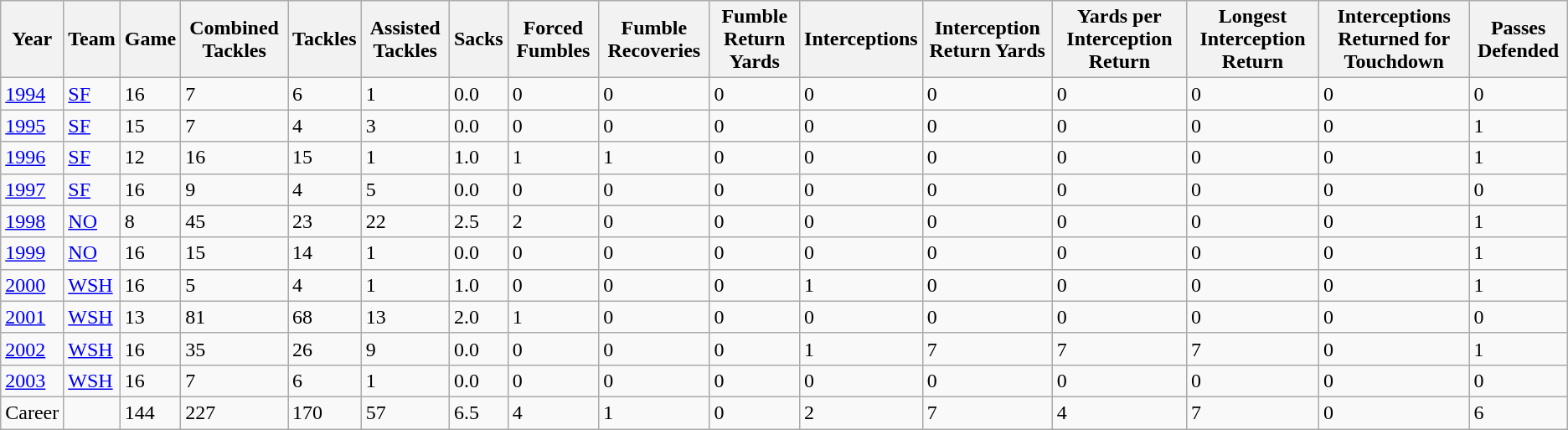<table class="wikitable">
<tr>
<th>Year</th>
<th>Team</th>
<th>Game</th>
<th>Combined Tackles</th>
<th>Tackles</th>
<th>Assisted Tackles</th>
<th>Sacks</th>
<th>Forced Fumbles</th>
<th>Fumble Recoveries</th>
<th>Fumble Return Yards</th>
<th>Interceptions</th>
<th>Interception Return Yards</th>
<th>Yards per Interception Return</th>
<th>Longest Interception Return</th>
<th>Interceptions Returned for Touchdown</th>
<th>Passes Defended</th>
</tr>
<tr>
<td><a href='#'>1994</a></td>
<td><a href='#'>SF</a></td>
<td>16</td>
<td>7</td>
<td>6</td>
<td>1</td>
<td>0.0</td>
<td>0</td>
<td>0</td>
<td>0</td>
<td>0</td>
<td>0</td>
<td>0</td>
<td>0</td>
<td>0</td>
<td>0</td>
</tr>
<tr>
<td><a href='#'>1995</a></td>
<td><a href='#'>SF</a></td>
<td>15</td>
<td>7</td>
<td>4</td>
<td>3</td>
<td>0.0</td>
<td>0</td>
<td>0</td>
<td>0</td>
<td>0</td>
<td>0</td>
<td>0</td>
<td>0</td>
<td>0</td>
<td>1</td>
</tr>
<tr>
<td><a href='#'>1996</a></td>
<td><a href='#'>SF</a></td>
<td>12</td>
<td>16</td>
<td>15</td>
<td>1</td>
<td>1.0</td>
<td>1</td>
<td>1</td>
<td>0</td>
<td>0</td>
<td>0</td>
<td>0</td>
<td>0</td>
<td>0</td>
<td>1</td>
</tr>
<tr>
<td><a href='#'>1997</a></td>
<td><a href='#'>SF</a></td>
<td>16</td>
<td>9</td>
<td>4</td>
<td>5</td>
<td>0.0</td>
<td>0</td>
<td>0</td>
<td>0</td>
<td>0</td>
<td>0</td>
<td>0</td>
<td>0</td>
<td>0</td>
<td>0</td>
</tr>
<tr>
<td><a href='#'>1998</a></td>
<td><a href='#'>NO</a></td>
<td>8</td>
<td>45</td>
<td>23</td>
<td>22</td>
<td>2.5</td>
<td>2</td>
<td>0</td>
<td>0</td>
<td>0</td>
<td>0</td>
<td>0</td>
<td>0</td>
<td>0</td>
<td>1</td>
</tr>
<tr>
<td><a href='#'>1999</a></td>
<td><a href='#'>NO</a></td>
<td>16</td>
<td>15</td>
<td>14</td>
<td>1</td>
<td>0.0</td>
<td>0</td>
<td>0</td>
<td>0</td>
<td>0</td>
<td>0</td>
<td>0</td>
<td>0</td>
<td>0</td>
<td>1</td>
</tr>
<tr>
<td><a href='#'>2000</a></td>
<td><a href='#'>WSH</a></td>
<td>16</td>
<td>5</td>
<td>4</td>
<td>1</td>
<td>1.0</td>
<td>0</td>
<td>0</td>
<td>0</td>
<td>1</td>
<td>0</td>
<td>0</td>
<td>0</td>
<td>0</td>
<td>1</td>
</tr>
<tr>
<td><a href='#'>2001</a></td>
<td><a href='#'>WSH</a></td>
<td>13</td>
<td>81</td>
<td>68</td>
<td>13</td>
<td>2.0</td>
<td>1</td>
<td>0</td>
<td>0</td>
<td>0</td>
<td>0</td>
<td>0</td>
<td>0</td>
<td>0</td>
<td>0</td>
</tr>
<tr>
<td><a href='#'>2002</a></td>
<td><a href='#'>WSH</a></td>
<td>16</td>
<td>35</td>
<td>26</td>
<td>9</td>
<td>0.0</td>
<td>0</td>
<td>0</td>
<td>0</td>
<td>1</td>
<td>7</td>
<td>7</td>
<td>7</td>
<td>0</td>
<td>1</td>
</tr>
<tr>
<td><a href='#'>2003</a></td>
<td><a href='#'>WSH</a></td>
<td>16</td>
<td>7</td>
<td>6</td>
<td>1</td>
<td>0.0</td>
<td>0</td>
<td>0</td>
<td>0</td>
<td>0</td>
<td>0</td>
<td>0</td>
<td>0</td>
<td>0</td>
<td>0</td>
</tr>
<tr>
<td>Career</td>
<td></td>
<td>144</td>
<td>227</td>
<td>170</td>
<td>57</td>
<td>6.5</td>
<td>4</td>
<td>1</td>
<td>0</td>
<td>2</td>
<td>7</td>
<td>4</td>
<td>7</td>
<td>0</td>
<td>6</td>
</tr>
</table>
